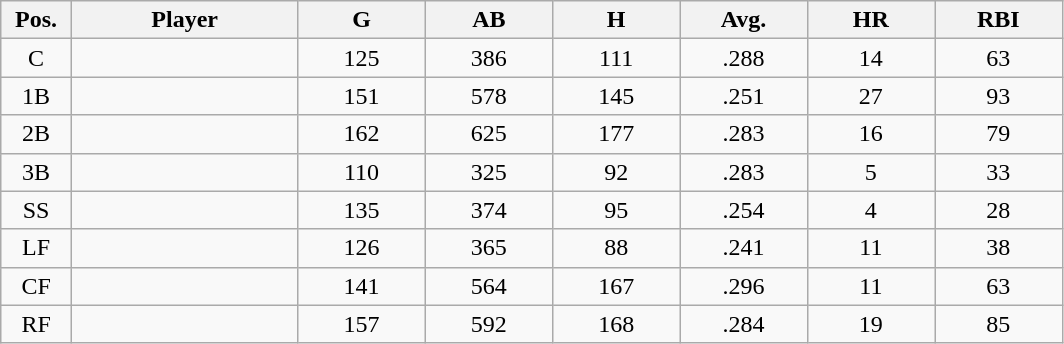<table class="wikitable sortable">
<tr>
<th bgcolor="#DDDDFF" width="5%">Pos.</th>
<th bgcolor="#DDDDFF" width="16%">Player</th>
<th bgcolor="#DDDDFF" width="9%">G</th>
<th bgcolor="#DDDDFF" width="9%">AB</th>
<th bgcolor="#DDDDFF" width="9%">H</th>
<th bgcolor="#DDDDFF" width="9%">Avg.</th>
<th bgcolor="#DDDDFF" width="9%">HR</th>
<th bgcolor="#DDDDFF" width="9%">RBI</th>
</tr>
<tr align="center">
<td>C</td>
<td></td>
<td>125</td>
<td>386</td>
<td>111</td>
<td>.288</td>
<td>14</td>
<td>63</td>
</tr>
<tr align="center">
<td>1B</td>
<td></td>
<td>151</td>
<td>578</td>
<td>145</td>
<td>.251</td>
<td>27</td>
<td>93</td>
</tr>
<tr align="center">
<td>2B</td>
<td></td>
<td>162</td>
<td>625</td>
<td>177</td>
<td>.283</td>
<td>16</td>
<td>79</td>
</tr>
<tr align="center">
<td>3B</td>
<td></td>
<td>110</td>
<td>325</td>
<td>92</td>
<td>.283</td>
<td>5</td>
<td>33</td>
</tr>
<tr align="center">
<td>SS</td>
<td></td>
<td>135</td>
<td>374</td>
<td>95</td>
<td>.254</td>
<td>4</td>
<td>28</td>
</tr>
<tr align="center">
<td>LF</td>
<td></td>
<td>126</td>
<td>365</td>
<td>88</td>
<td>.241</td>
<td>11</td>
<td>38</td>
</tr>
<tr align="center">
<td>CF</td>
<td></td>
<td>141</td>
<td>564</td>
<td>167</td>
<td>.296</td>
<td>11</td>
<td>63</td>
</tr>
<tr align="center">
<td>RF</td>
<td></td>
<td>157</td>
<td>592</td>
<td>168</td>
<td>.284</td>
<td>19</td>
<td>85</td>
</tr>
</table>
